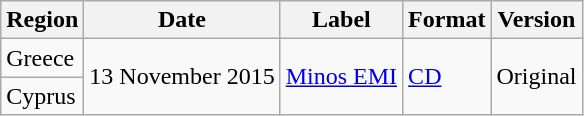<table class="sortable wikitable">
<tr>
<th>Region</th>
<th>Date</th>
<th>Label</th>
<th>Format</th>
<th>Version</th>
</tr>
<tr>
<td>Greece</td>
<td rowspan="2">13 November 2015</td>
<td rowspan="2"><a href='#'>Minos EMI</a></td>
<td rowspan="2"><a href='#'>CD</a></td>
<td rowspan="2">Original</td>
</tr>
<tr>
<td>Cyprus</td>
</tr>
</table>
